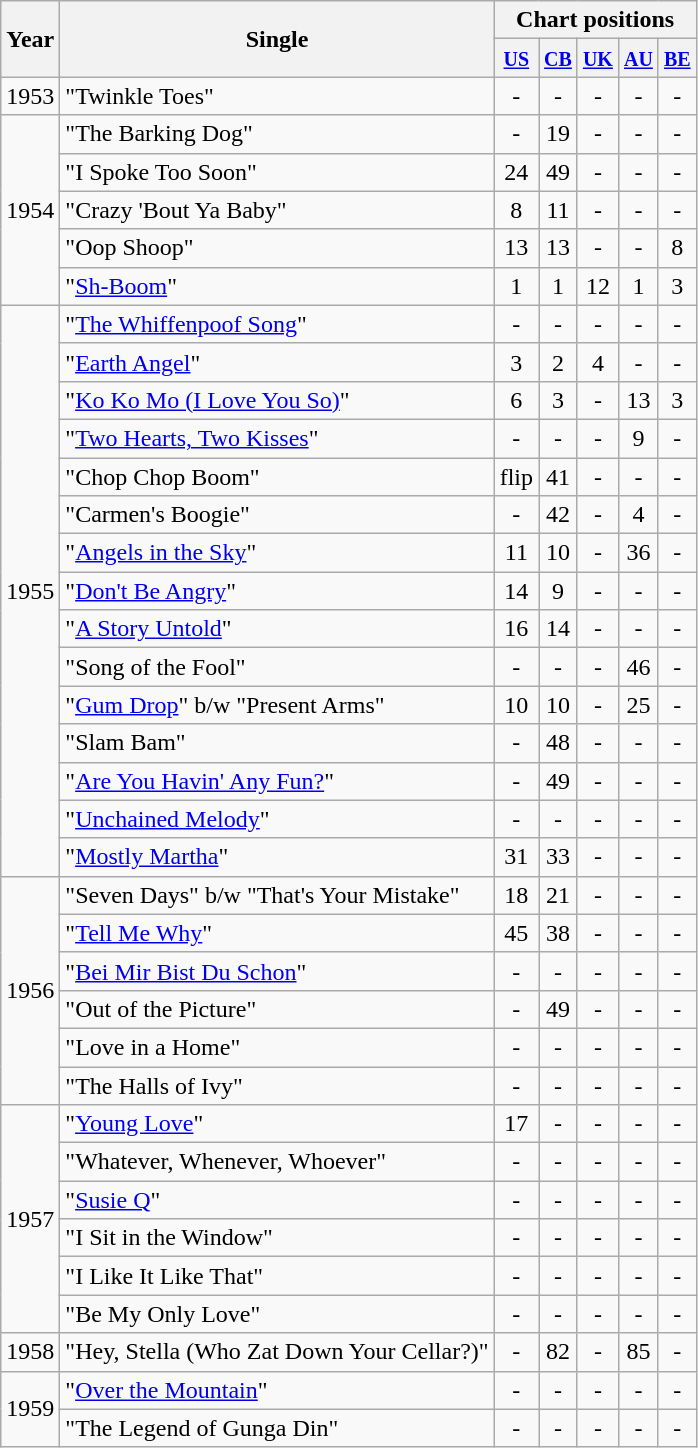<table class="wikitable">
<tr>
<th rowspan="2">Year</th>
<th rowspan="2">Single</th>
<th colspan="5">Chart positions</th>
</tr>
<tr>
<th><small><a href='#'>US</a></small></th>
<th><small><a href='#'>CB</a></small></th>
<th><small><a href='#'>UK</a></small></th>
<th><small><a href='#'>AU</a></small></th>
<th><small><a href='#'>BE</a></small></th>
</tr>
<tr>
<td>1953</td>
<td>"Twinkle Toes"</td>
<td style="text-align:center;">-</td>
<td style="text-align:center;">-</td>
<td style="text-align:center;">-</td>
<td style="text-align:center;">-</td>
<td style="text-align:center;">-</td>
</tr>
<tr>
<td rowspan="5">1954</td>
<td>"The Barking Dog"</td>
<td style="text-align:center;">-</td>
<td style="text-align:center;">19</td>
<td style="text-align:center;">-</td>
<td style="text-align:center;">-</td>
<td style="text-align:center;">-</td>
</tr>
<tr>
<td>"I Spoke Too Soon"</td>
<td style="text-align:center;">24</td>
<td style="text-align:center;">49</td>
<td style="text-align:center;">-</td>
<td style="text-align:center;">-</td>
<td style="text-align:center;">-</td>
</tr>
<tr>
<td>"Crazy 'Bout Ya Baby"</td>
<td style="text-align:center;">8</td>
<td style="text-align:center;">11</td>
<td style="text-align:center;">-</td>
<td style="text-align:center;">-</td>
<td style="text-align:center;">-</td>
</tr>
<tr>
<td>"Oop Shoop"</td>
<td style="text-align:center;">13</td>
<td style="text-align:center;">13</td>
<td style="text-align:center;">-</td>
<td style="text-align:center;">-</td>
<td style="text-align:center;">8</td>
</tr>
<tr>
<td>"<a href='#'>Sh-Boom</a>"</td>
<td style="text-align:center;">1</td>
<td style="text-align:center;">1</td>
<td style="text-align:center;">12</td>
<td style="text-align:center;">1</td>
<td style="text-align:center;">3</td>
</tr>
<tr>
<td rowspan="15">1955</td>
<td>"<a href='#'>The Whiffenpoof Song</a>"</td>
<td style="text-align:center;">-</td>
<td style="text-align:center;">-</td>
<td style="text-align:center;">-</td>
<td style="text-align:center;">-</td>
<td style="text-align:center;">-</td>
</tr>
<tr>
<td>"<a href='#'>Earth Angel</a>"</td>
<td style="text-align:center;">3</td>
<td style="text-align:center;">2</td>
<td style="text-align:center;">4</td>
<td style="text-align:center;">-</td>
<td style="text-align:center;">-</td>
</tr>
<tr>
<td>"<a href='#'>Ko Ko Mo (I Love You So)</a>"</td>
<td style="text-align:center;">6</td>
<td style="text-align:center;">3</td>
<td style="text-align:center;">-</td>
<td style="text-align:center;">13</td>
<td style="text-align:center;">3</td>
</tr>
<tr>
<td>"<a href='#'>Two Hearts, Two Kisses</a>"</td>
<td style="text-align:center;">-</td>
<td style="text-align:center;">-</td>
<td style="text-align:center;">-</td>
<td style="text-align:center;">9</td>
<td style="text-align:center;">-</td>
</tr>
<tr>
<td>"Chop Chop Boom"</td>
<td style="text-align:center;">flip</td>
<td style="text-align:center;">41</td>
<td style="text-align:center;">-</td>
<td style="text-align:center;">-</td>
<td style="text-align:center;">-</td>
</tr>
<tr>
<td>"Carmen's Boogie"</td>
<td style="text-align:center;">-</td>
<td style="text-align:center;">42</td>
<td style="text-align:center;">-</td>
<td style="text-align:center;">4</td>
<td style="text-align:center;">-</td>
</tr>
<tr>
<td>"<a href='#'>Angels in the Sky</a>"</td>
<td style="text-align:center;">11</td>
<td style="text-align:center;">10</td>
<td style="text-align:center;">-</td>
<td style="text-align:center;">36</td>
<td style="text-align:center;">-</td>
</tr>
<tr>
<td>"<a href='#'>Don't Be Angry</a>"</td>
<td style="text-align:center;">14</td>
<td style="text-align:center;">9</td>
<td style="text-align:center;">-</td>
<td style="text-align:center;">-</td>
<td style="text-align:center;">-</td>
</tr>
<tr>
<td>"<a href='#'>A Story Untold</a>"</td>
<td style="text-align:center;">16</td>
<td style="text-align:center;">14</td>
<td style="text-align:center;">-</td>
<td style="text-align:center;">-</td>
<td style="text-align:center;">-</td>
</tr>
<tr>
<td>"Song of the Fool"</td>
<td style="text-align:center;">-</td>
<td style="text-align:center;">-</td>
<td style="text-align:center;">-</td>
<td style="text-align:center;">46</td>
<td style="text-align:center;">-</td>
</tr>
<tr>
<td>"<a href='#'>Gum Drop</a>" b/w "Present Arms"</td>
<td style="text-align:center;">10</td>
<td style="text-align:center;">10</td>
<td style="text-align:center;">-</td>
<td style="text-align:center;">25</td>
<td style="text-align:center;">-</td>
</tr>
<tr>
<td>"Slam Bam"</td>
<td style="text-align:center;">-</td>
<td style="text-align:center;">48</td>
<td style="text-align:center;">-</td>
<td style="text-align:center;">-</td>
<td style="text-align:center;">-</td>
</tr>
<tr>
<td>"<a href='#'>Are You Havin' Any Fun?</a>"</td>
<td style="text-align:center;">-</td>
<td style="text-align:center;">49</td>
<td style="text-align:center;">-</td>
<td style="text-align:center;">-</td>
<td style="text-align:center;">-</td>
</tr>
<tr>
<td>"<a href='#'>Unchained Melody</a>"</td>
<td style="text-align:center;">-</td>
<td style="text-align:center;">-</td>
<td style="text-align:center;">-</td>
<td style="text-align:center;">-</td>
<td style="text-align:center;">-</td>
</tr>
<tr>
<td>"<a href='#'>Mostly Martha</a>"</td>
<td style="text-align:center;">31</td>
<td style="text-align:center;">33</td>
<td style="text-align:center;">-</td>
<td style="text-align:center;">-</td>
<td style="text-align:center;">-</td>
</tr>
<tr>
<td rowspan="6">1956</td>
<td>"Seven Days" b/w "That's Your Mistake"</td>
<td style="text-align:center;">18</td>
<td style="text-align:center;">21</td>
<td style="text-align:center;">-</td>
<td style="text-align:center;">-</td>
<td style="text-align:center;">-</td>
</tr>
<tr>
<td>"<a href='#'>Tell Me Why</a>"</td>
<td style="text-align:center;">45</td>
<td style="text-align:center;">38</td>
<td style="text-align:center;">-</td>
<td style="text-align:center;">-</td>
<td style="text-align:center;">-</td>
</tr>
<tr>
<td>"<a href='#'>Bei Mir Bist Du Schon</a>"</td>
<td style="text-align:center;">-</td>
<td style="text-align:center;">-</td>
<td style="text-align:center;">-</td>
<td style="text-align:center;">-</td>
<td style="text-align:center;">-</td>
</tr>
<tr>
<td>"Out of the Picture"</td>
<td style="text-align:center;">-</td>
<td style="text-align:center;">49</td>
<td style="text-align:center;">-</td>
<td style="text-align:center;">-</td>
<td style="text-align:center;">-</td>
</tr>
<tr>
<td>"Love in a Home"</td>
<td style="text-align:center;">-</td>
<td style="text-align:center;">-</td>
<td style="text-align:center;">-</td>
<td style="text-align:center;">-</td>
<td style="text-align:center;">-</td>
</tr>
<tr>
<td>"The Halls of Ivy"</td>
<td style="text-align:center;">-</td>
<td style="text-align:center;">-</td>
<td style="text-align:center;">-</td>
<td style="text-align:center;">-</td>
<td style="text-align:center;">-</td>
</tr>
<tr>
<td rowspan="6">1957</td>
<td>"<a href='#'>Young Love</a>"</td>
<td style="text-align:center;">17</td>
<td style="text-align:center;">-</td>
<td style="text-align:center;">-</td>
<td style="text-align:center;">-</td>
<td style="text-align:center;">-</td>
</tr>
<tr>
<td>"Whatever, Whenever, Whoever"</td>
<td style="text-align:center;">-</td>
<td style="text-align:center;">-</td>
<td style="text-align:center;">-</td>
<td style="text-align:center;">-</td>
<td style="text-align:center;">-</td>
</tr>
<tr>
<td>"<a href='#'>Susie Q</a>"</td>
<td style="text-align:center;">-</td>
<td style="text-align:center;">-</td>
<td style="text-align:center;">-</td>
<td style="text-align:center;">-</td>
<td style="text-align:center;">-</td>
</tr>
<tr>
<td>"I Sit in the Window"</td>
<td style="text-align:center;">-</td>
<td style="text-align:center;">-</td>
<td style="text-align:center;">-</td>
<td style="text-align:center;">-</td>
<td style="text-align:center;">-</td>
</tr>
<tr>
<td>"I Like It Like That"</td>
<td style="text-align:center;">-</td>
<td style="text-align:center;">-</td>
<td style="text-align:center;">-</td>
<td style="text-align:center;">-</td>
<td style="text-align:center;">-</td>
</tr>
<tr>
<td>"Be My Only Love"</td>
<td style="text-align:center;">-</td>
<td style="text-align:center;">-</td>
<td style="text-align:center;">-</td>
<td style="text-align:center;">-</td>
<td style="text-align:center;">-</td>
</tr>
<tr>
<td>1958</td>
<td>"Hey, Stella (Who Zat Down Your Cellar?)"</td>
<td style="text-align:center;">-</td>
<td style="text-align:center;">82</td>
<td style="text-align:center;">-</td>
<td style="text-align:center;">85</td>
<td style="text-align:center;">-</td>
</tr>
<tr>
<td rowspan="2">1959</td>
<td>"<a href='#'>Over the Mountain</a>"</td>
<td style="text-align:center;">-</td>
<td style="text-align:center;">-</td>
<td style="text-align:center;">-</td>
<td style="text-align:center;">-</td>
<td style="text-align:center;">-</td>
</tr>
<tr>
<td>"The Legend of Gunga Din"</td>
<td style="text-align:center;">-</td>
<td style="text-align:center;">-</td>
<td style="text-align:center;">-</td>
<td style="text-align:center;">-</td>
<td style="text-align:center;">-</td>
</tr>
</table>
